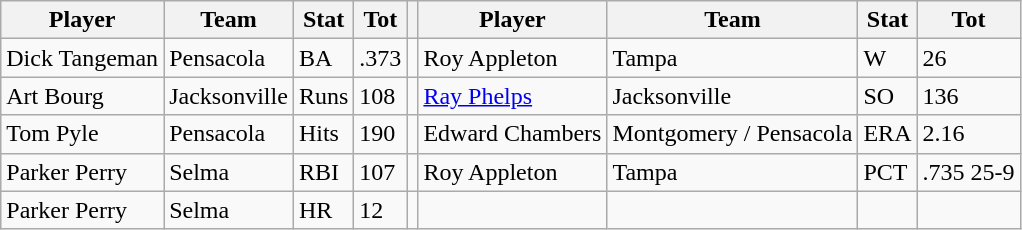<table class="wikitable">
<tr>
<th>Player</th>
<th>Team</th>
<th>Stat</th>
<th>Tot</th>
<th></th>
<th>Player</th>
<th>Team</th>
<th>Stat</th>
<th>Tot</th>
</tr>
<tr>
<td>Dick Tangeman</td>
<td>Pensacola</td>
<td>BA</td>
<td>.373</td>
<td></td>
<td>Roy Appleton</td>
<td>Tampa</td>
<td>W</td>
<td>26</td>
</tr>
<tr>
<td>Art Bourg</td>
<td>Jacksonville</td>
<td>Runs</td>
<td>108</td>
<td></td>
<td><a href='#'>Ray Phelps</a></td>
<td>Jacksonville</td>
<td>SO</td>
<td>136</td>
</tr>
<tr>
<td>Tom Pyle</td>
<td>Pensacola</td>
<td>Hits</td>
<td>190</td>
<td></td>
<td>Edward Chambers</td>
<td>Montgomery / Pensacola</td>
<td>ERA</td>
<td>2.16</td>
</tr>
<tr>
<td>Parker Perry</td>
<td>Selma</td>
<td>RBI</td>
<td>107</td>
<td></td>
<td>Roy Appleton</td>
<td>Tampa</td>
<td>PCT</td>
<td>.735 25-9</td>
</tr>
<tr>
<td>Parker Perry</td>
<td>Selma</td>
<td>HR</td>
<td>12</td>
<td></td>
<td></td>
<td></td>
<td></td>
<td></td>
</tr>
</table>
